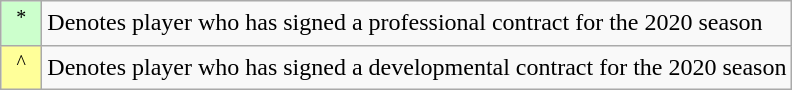<table class="wikitable">
<tr>
<td align="center" bgcolor="#CCFFCC" width="20"><sup>*</sup></td>
<td>Denotes player who has signed a professional contract for the 2020 season</td>
</tr>
<tr>
<td align="center" bgcolor="#FFFF99" width="20"><sup>^</sup></td>
<td>Denotes player who has signed a developmental contract for the 2020 season</td>
</tr>
</table>
